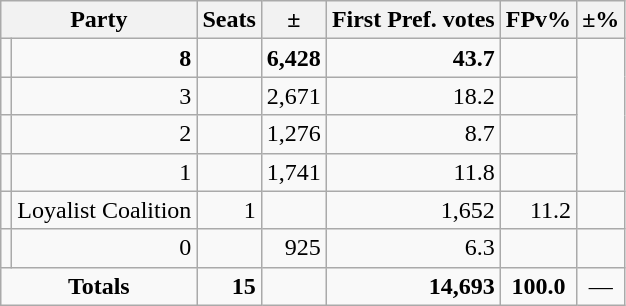<table class=wikitable>
<tr>
<th colspan=2 align=center>Party</th>
<th valign=top>Seats</th>
<th valign=top>±</th>
<th valign=top>First Pref. votes</th>
<th valign=top>FPv%</th>
<th valign=top>±%</th>
</tr>
<tr>
<td></td>
<td align=right><strong>8</strong></td>
<td align=right></td>
<td align=right><strong>6,428</strong></td>
<td align=right><strong>43.7</strong></td>
<td align=right></td>
</tr>
<tr>
<td></td>
<td align=right>3</td>
<td align=right></td>
<td align=right>2,671</td>
<td align=right>18.2</td>
<td align=right></td>
</tr>
<tr>
<td></td>
<td align=right>2</td>
<td align=right></td>
<td align=right>1,276</td>
<td align=right>8.7</td>
<td align=right></td>
</tr>
<tr>
<td></td>
<td align=right>1</td>
<td align=right></td>
<td align=right>1,741</td>
<td align=right>11.8</td>
<td align=right></td>
</tr>
<tr>
<td></td>
<td>Loyalist Coalition</td>
<td align=right>1</td>
<td align=right></td>
<td align=right>1,652</td>
<td align=right>11.2</td>
<td align=right></td>
</tr>
<tr>
<td></td>
<td align=right>0</td>
<td align=right></td>
<td align=right>925</td>
<td align=right>6.3</td>
<td align=right></td>
</tr>
<tr>
<td colspan=2 align=center><strong>Totals</strong></td>
<td align=right><strong>15</strong></td>
<td align=center></td>
<td align=right><strong>14,693</strong></td>
<td align=center><strong>100.0</strong></td>
<td align=center>—</td>
</tr>
</table>
